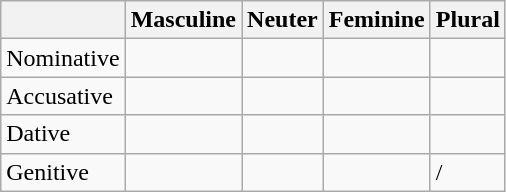<table class="wikitable">
<tr>
<th></th>
<th>Masculine</th>
<th>Neuter</th>
<th>Feminine</th>
<th>Plural</th>
</tr>
<tr>
<td>Nominative</td>
<td></td>
<td></td>
<td></td>
<td></td>
</tr>
<tr>
<td>Accusative</td>
<td></td>
<td></td>
<td></td>
<td></td>
</tr>
<tr>
<td>Dative</td>
<td></td>
<td></td>
<td></td>
<td></td>
</tr>
<tr>
<td>Genitive</td>
<td></td>
<td></td>
<td></td>
<td>/</td>
</tr>
</table>
